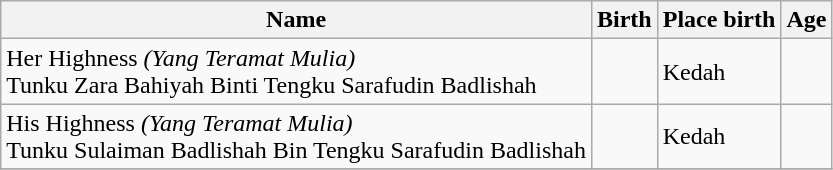<table Class="wikitable">
<tr>
<th>Name</th>
<th>Birth</th>
<th>Place birth</th>
<th>Age</th>
</tr>
<tr>
<td>Her Highness <em>(Yang Teramat Mulia)</em> <br> Tunku Zara Bahiyah Binti Tengku Sarafudin Badlishah</td>
<td></td>
<td>Kedah</td>
<td></td>
</tr>
<tr>
<td>His Highness <em>(Yang Teramat Mulia)</em> <br> Tunku Sulaiman Badlishah Bin Tengku Sarafudin Badlishah</td>
<td></td>
<td>Kedah</td>
<td></td>
</tr>
<tr>
</tr>
</table>
